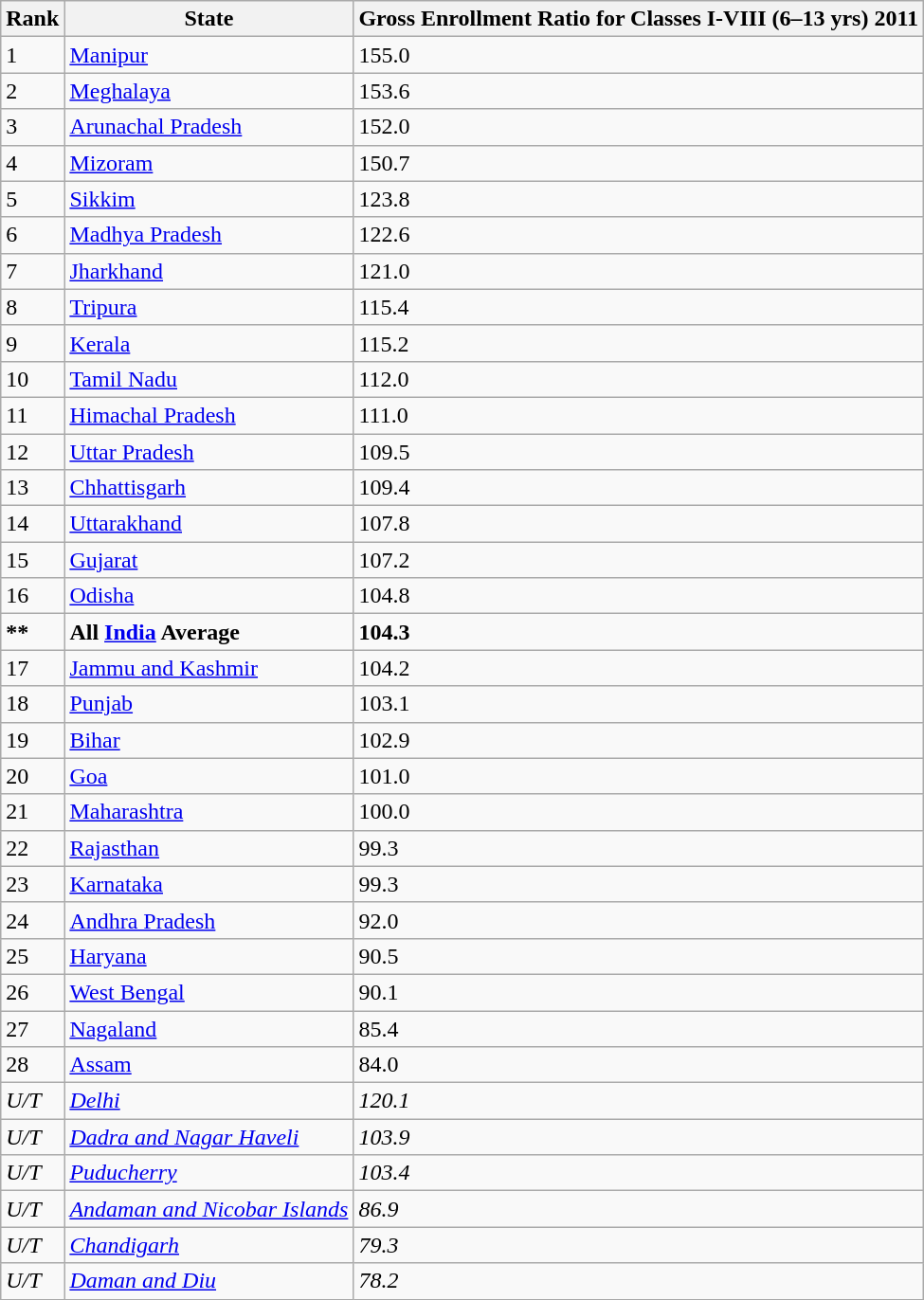<table class="wikitable sortable">
<tr>
<th>Rank</th>
<th>State</th>
<th>Gross Enrollment Ratio for  Classes I-VIII (6–13 yrs) 2011</th>
</tr>
<tr>
<td>1</td>
<td><a href='#'>Manipur</a></td>
<td>155.0</td>
</tr>
<tr>
<td>2</td>
<td><a href='#'>Meghalaya</a></td>
<td>153.6</td>
</tr>
<tr>
<td>3</td>
<td><a href='#'>Arunachal Pradesh</a></td>
<td>152.0</td>
</tr>
<tr>
<td>4</td>
<td><a href='#'>Mizoram</a></td>
<td>150.7</td>
</tr>
<tr>
<td>5</td>
<td><a href='#'>Sikkim</a></td>
<td>123.8</td>
</tr>
<tr>
<td>6</td>
<td><a href='#'>Madhya Pradesh</a></td>
<td>122.6</td>
</tr>
<tr>
<td>7</td>
<td><a href='#'>Jharkhand</a></td>
<td>121.0</td>
</tr>
<tr>
<td>8</td>
<td><a href='#'>Tripura</a></td>
<td>115.4</td>
</tr>
<tr>
<td>9</td>
<td><a href='#'>Kerala</a></td>
<td>115.2</td>
</tr>
<tr>
<td>10</td>
<td><a href='#'>Tamil Nadu</a></td>
<td>112.0</td>
</tr>
<tr>
<td>11</td>
<td><a href='#'>Himachal Pradesh</a></td>
<td>111.0</td>
</tr>
<tr>
<td>12</td>
<td><a href='#'>Uttar Pradesh</a></td>
<td>109.5</td>
</tr>
<tr>
<td>13</td>
<td><a href='#'>Chhattisgarh</a></td>
<td>109.4</td>
</tr>
<tr>
<td>14</td>
<td><a href='#'>Uttarakhand</a></td>
<td>107.8</td>
</tr>
<tr>
<td>15</td>
<td><a href='#'>Gujarat</a></td>
<td>107.2</td>
</tr>
<tr>
<td>16</td>
<td><a href='#'>Odisha</a></td>
<td>104.8</td>
</tr>
<tr>
<td><strong>**</strong></td>
<td><strong>All <a href='#'>India</a> Average</strong></td>
<td><strong>104.3</strong></td>
</tr>
<tr>
<td>17</td>
<td><a href='#'>Jammu and Kashmir</a></td>
<td>104.2</td>
</tr>
<tr>
<td>18</td>
<td><a href='#'>Punjab</a></td>
<td>103.1</td>
</tr>
<tr>
<td>19</td>
<td><a href='#'>Bihar</a></td>
<td>102.9</td>
</tr>
<tr>
<td>20</td>
<td><a href='#'>Goa</a></td>
<td>101.0</td>
</tr>
<tr>
<td>21</td>
<td><a href='#'>Maharashtra</a></td>
<td>100.0</td>
</tr>
<tr>
<td>22</td>
<td><a href='#'>Rajasthan</a></td>
<td>99.3</td>
</tr>
<tr>
<td>23</td>
<td><a href='#'>Karnataka</a></td>
<td>99.3</td>
</tr>
<tr>
<td>24</td>
<td><a href='#'>Andhra Pradesh</a></td>
<td>92.0</td>
</tr>
<tr>
<td>25</td>
<td><a href='#'>Haryana</a></td>
<td>90.5</td>
</tr>
<tr>
<td>26</td>
<td><a href='#'>West Bengal</a></td>
<td>90.1</td>
</tr>
<tr>
<td>27</td>
<td><a href='#'>Nagaland</a></td>
<td>85.4</td>
</tr>
<tr>
<td>28</td>
<td><a href='#'>Assam</a></td>
<td>84.0</td>
</tr>
<tr>
<td><em>U/T</em></td>
<td><em><a href='#'>Delhi</a></em></td>
<td><em>120.1</em></td>
</tr>
<tr>
<td><em>U/T</em></td>
<td><em><a href='#'>Dadra and Nagar Haveli</a></em></td>
<td><em>103.9</em></td>
</tr>
<tr>
<td><em>U/T</em></td>
<td><em><a href='#'>Puducherry</a></em></td>
<td><em>103.4</em></td>
</tr>
<tr>
<td><em>U/T</em></td>
<td><em><a href='#'>Andaman and Nicobar Islands</a></em></td>
<td><em>86.9</em></td>
</tr>
<tr>
<td><em>U/T</em></td>
<td><em><a href='#'>Chandigarh</a></em></td>
<td><em>79.3</em></td>
</tr>
<tr>
<td><em>U/T</em></td>
<td><em><a href='#'>Daman and Diu</a></em></td>
<td><em>78.2</em></td>
</tr>
</table>
